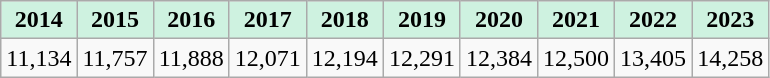<table class="wikitable">
<tr align="center" style="background:#CEF2E0;">
<td><strong>2014</strong></td>
<td><strong>2015</strong></td>
<td><strong>2016</strong></td>
<td><strong>2017</strong></td>
<td><strong>2018</strong></td>
<td><strong>2019</strong></td>
<td><strong>2020</strong></td>
<td><strong>2021</strong></td>
<td><strong>2022</strong></td>
<td><strong>2023</strong></td>
</tr>
<tr>
<td>11,134</td>
<td>11,757</td>
<td>11,888</td>
<td>12,071</td>
<td>12,194</td>
<td>12,291</td>
<td>12,384</td>
<td>12,500</td>
<td>13,405</td>
<td>14,258</td>
</tr>
</table>
